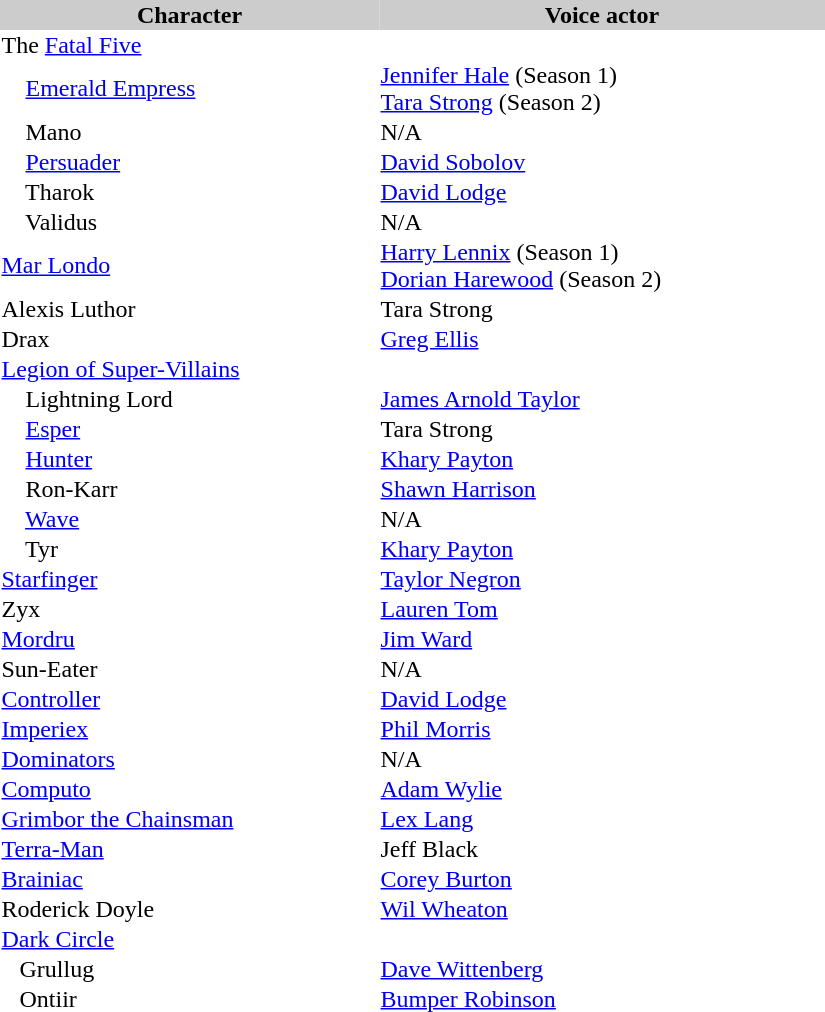<table cellspacing="0" cellpadding="1" border="0" width=550>
<tr bgcolor="#CCCCCC">
<th>Character</th>
<th>Voice actor</th>
</tr>
<tr>
<td>The <a href='#'>Fatal Five</a></td>
<td> </td>
</tr>
<tr>
<td>    <a href='#'>Emerald Empress</a></td>
<td><a href='#'>Jennifer Hale</a> (Season 1)<br><a href='#'>Tara Strong</a> (Season 2)</td>
</tr>
<tr>
<td>    Mano</td>
<td>N/A</td>
</tr>
<tr>
<td>    <a href='#'>Persuader</a></td>
<td><a href='#'>David Sobolov</a></td>
</tr>
<tr>
<td>    Tharok</td>
<td><a href='#'>David Lodge</a></td>
</tr>
<tr>
<td>    Validus</td>
<td>N/A</td>
</tr>
<tr>
<td><a href='#'>Mar Londo</a></td>
<td><a href='#'>Harry Lennix</a> (Season 1)<br><a href='#'>Dorian Harewood</a> (Season 2)</td>
</tr>
<tr>
<td>Alexis Luthor</td>
<td>Tara Strong</td>
</tr>
<tr>
<td>Drax</td>
<td><a href='#'>Greg Ellis</a></td>
</tr>
<tr>
<td><a href='#'>Legion of Super-Villains</a></td>
<td> </td>
</tr>
<tr>
<td>    Lightning Lord</td>
<td><a href='#'>James Arnold Taylor</a></td>
</tr>
<tr>
<td>    <a href='#'>Esper</a></td>
<td>Tara Strong</td>
</tr>
<tr>
<td>    <a href='#'>Hunter</a></td>
<td><a href='#'>Khary Payton</a></td>
</tr>
<tr>
<td>    Ron-Karr</td>
<td><a href='#'>Shawn Harrison</a></td>
</tr>
<tr>
<td>    <a href='#'>Wave</a></td>
<td>N/A</td>
</tr>
<tr>
<td>    Tyr</td>
<td><a href='#'>Khary Payton</a></td>
</tr>
<tr>
<td><a href='#'>Starfinger</a></td>
<td><a href='#'>Taylor Negron</a></td>
</tr>
<tr>
<td>Zyx</td>
<td><a href='#'>Lauren Tom</a></td>
</tr>
<tr>
<td><a href='#'>Mordru</a></td>
<td><a href='#'>Jim Ward</a></td>
</tr>
<tr>
<td>Sun-Eater</td>
<td>N/A</td>
</tr>
<tr>
<td><a href='#'>Controller</a></td>
<td><a href='#'>David Lodge</a></td>
</tr>
<tr>
<td><a href='#'>Imperiex</a></td>
<td><a href='#'>Phil Morris</a></td>
</tr>
<tr>
<td><a href='#'>Dominators</a></td>
<td>N/A</td>
</tr>
<tr>
<td><a href='#'>Computo</a></td>
<td><a href='#'>Adam Wylie</a></td>
</tr>
<tr>
<td><a href='#'>Grimbor the Chainsman</a></td>
<td><a href='#'>Lex Lang</a></td>
</tr>
<tr>
<td><a href='#'>Terra-Man</a></td>
<td>Jeff Black</td>
</tr>
<tr>
<td><a href='#'>Brainiac</a></td>
<td><a href='#'>Corey Burton</a></td>
</tr>
<tr>
<td>Roderick Doyle</td>
<td><a href='#'>Wil Wheaton</a></td>
</tr>
<tr>
<td><a href='#'>Dark Circle</a></td>
<td> </td>
</tr>
<tr>
<td>   Grullug</td>
<td><a href='#'>Dave Wittenberg</a></td>
</tr>
<tr>
<td>   Ontiir</td>
<td><a href='#'>Bumper Robinson</a></td>
</tr>
</table>
